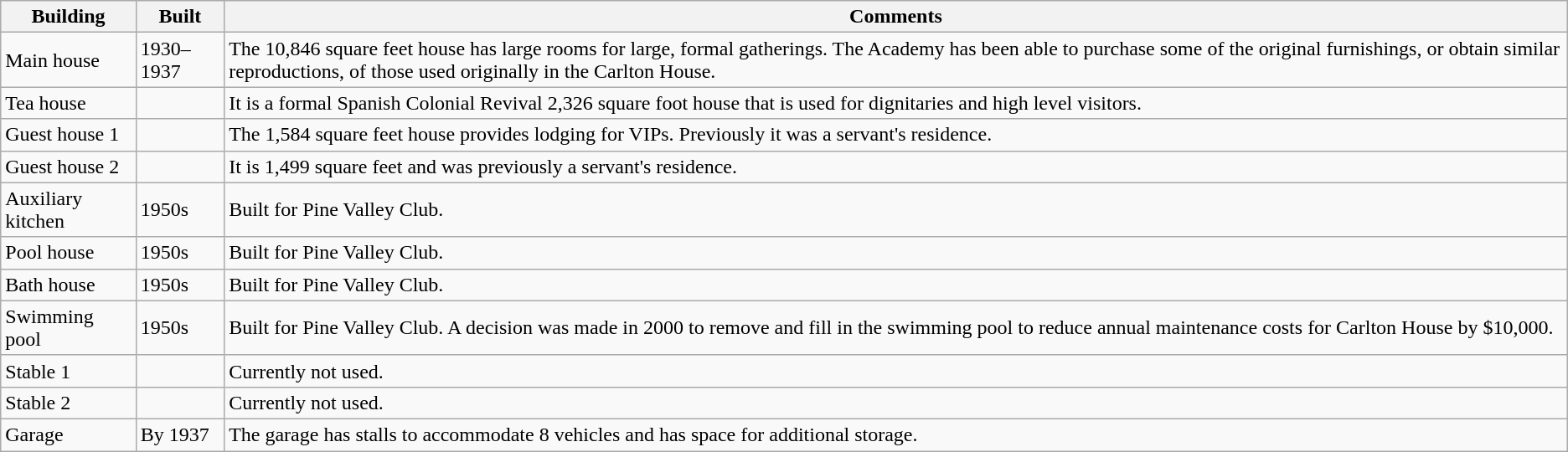<table class="wikitable sortable">
<tr>
<th>Building</th>
<th>Built</th>
<th>Comments</th>
</tr>
<tr>
<td>Main house</td>
<td>1930–1937</td>
<td>The 10,846 square feet house has large rooms for large, formal gatherings. The Academy has been able to purchase some of the original furnishings, or obtain similar reproductions, of those used originally in the Carlton House.</td>
</tr>
<tr>
<td>Tea house</td>
<td></td>
<td>It is a formal Spanish Colonial Revival 2,326 square foot house that  is used for dignitaries and high level visitors.</td>
</tr>
<tr>
<td>Guest house 1</td>
<td></td>
<td>The 1,584 square feet house provides lodging for VIPs. Previously it was a servant's residence.</td>
</tr>
<tr>
<td>Guest house 2</td>
<td></td>
<td>It is 1,499 square feet and was previously a servant's residence.</td>
</tr>
<tr>
<td>Auxiliary kitchen</td>
<td>1950s</td>
<td>Built for Pine Valley Club.</td>
</tr>
<tr>
<td>Pool house</td>
<td>1950s</td>
<td>Built for Pine Valley Club.</td>
</tr>
<tr>
<td>Bath house</td>
<td>1950s</td>
<td>Built for Pine Valley Club.</td>
</tr>
<tr>
<td>Swimming pool</td>
<td>1950s</td>
<td>Built for Pine Valley Club. A decision was made in 2000 to remove and fill in the swimming pool to reduce annual maintenance costs for Carlton House by $10,000.</td>
</tr>
<tr>
<td>Stable 1</td>
<td></td>
<td>Currently not used.</td>
</tr>
<tr>
<td>Stable 2</td>
<td></td>
<td>Currently not used.</td>
</tr>
<tr>
<td>Garage</td>
<td>By 1937</td>
<td>The garage has stalls to accommodate 8 vehicles and has space for additional storage.</td>
</tr>
</table>
